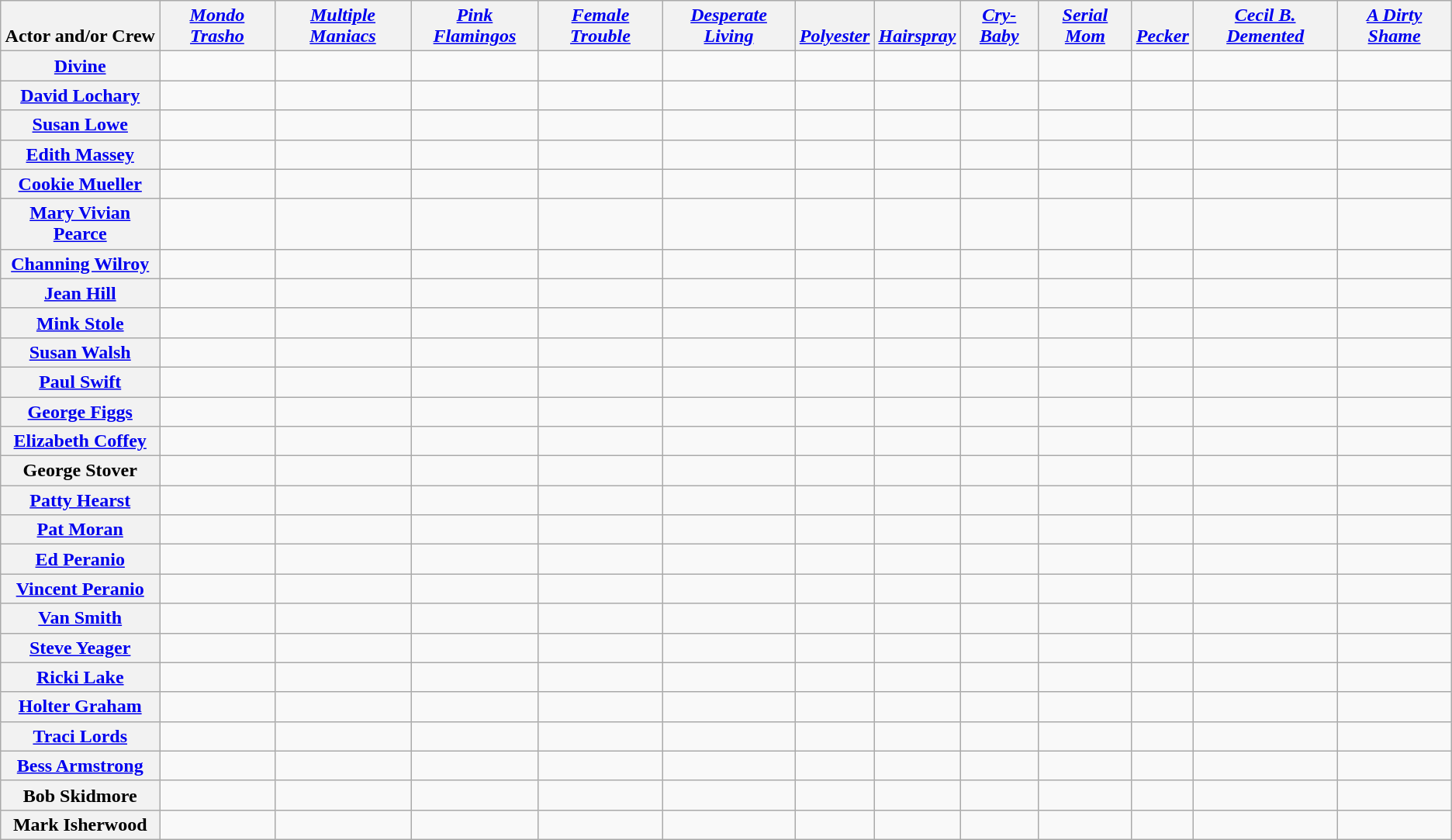<table class="wikitable plainrowheaders" style="text-align:center;">
<tr valign="bottom">
<th scope="col">Actor and/or Crew</th>
<th scope="col"><em><a href='#'>Mondo Trasho</a></em></th>
<th scope="col"><em><a href='#'>Multiple Maniacs</a></em></th>
<th scope="col"><em><a href='#'>Pink Flamingos</a></em></th>
<th scope="col"><em><a href='#'>Female Trouble</a></em></th>
<th scope="col"><em><a href='#'>Desperate Living</a></em></th>
<th scope="col"><em><a href='#'>Polyester</a></em></th>
<th scope="col"><em><a href='#'>Hairspray</a></em></th>
<th scope="col"><em><a href='#'>Cry-Baby</a></em></th>
<th scope="col"><em><a href='#'>Serial Mom</a></em></th>
<th scope="col"><em><a href='#'>Pecker</a></em></th>
<th scope="col"><em><a href='#'>Cecil B. Demented</a></em></th>
<th scope="col"><em><a href='#'>A Dirty Shame</a></em></th>
</tr>
<tr>
<th scope="row"><a href='#'>Divine</a></th>
<td></td>
<td></td>
<td></td>
<td></td>
<td></td>
<td></td>
<td></td>
<td></td>
<td></td>
<td></td>
<td></td>
<td></td>
</tr>
<tr>
<th scope="row"><a href='#'>David Lochary</a></th>
<td></td>
<td></td>
<td></td>
<td></td>
<td></td>
<td></td>
<td></td>
<td></td>
<td></td>
<td></td>
<td></td>
<td></td>
</tr>
<tr>
<th scope="row"><a href='#'>Susan Lowe</a></th>
<td></td>
<td></td>
<td></td>
<td></td>
<td></td>
<td></td>
<td></td>
<td></td>
<td></td>
<td></td>
<td></td>
<td></td>
</tr>
<tr>
<th scope="row"><a href='#'>Edith Massey</a></th>
<td></td>
<td></td>
<td></td>
<td></td>
<td></td>
<td></td>
<td></td>
<td></td>
<td></td>
<td></td>
<td></td>
<td></td>
</tr>
<tr>
<th scope="row"><a href='#'>Cookie Mueller</a></th>
<td></td>
<td></td>
<td></td>
<td></td>
<td></td>
<td></td>
<td></td>
<td></td>
<td></td>
<td></td>
<td></td>
<td></td>
</tr>
<tr>
<th scope="row"><a href='#'>Mary Vivian Pearce</a></th>
<td></td>
<td></td>
<td></td>
<td></td>
<td></td>
<td></td>
<td></td>
<td></td>
<td></td>
<td></td>
<td></td>
<td></td>
</tr>
<tr>
<th scope="row"><a href='#'>Channing Wilroy</a></th>
<td></td>
<td></td>
<td></td>
<td></td>
<td></td>
<td></td>
<td></td>
<td></td>
<td></td>
<td></td>
<td></td>
<td></td>
</tr>
<tr>
<th scope="row"><a href='#'>Jean Hill</a></th>
<td></td>
<td></td>
<td></td>
<td></td>
<td></td>
<td></td>
<td></td>
<td></td>
<td></td>
<td></td>
<td></td>
<td></td>
</tr>
<tr>
<th scope="row"><a href='#'>Mink Stole</a></th>
<td></td>
<td></td>
<td></td>
<td></td>
<td></td>
<td></td>
<td></td>
<td></td>
<td></td>
<td></td>
<td></td>
<td></td>
</tr>
<tr>
<th scope="row"><a href='#'>Susan Walsh</a></th>
<td></td>
<td></td>
<td></td>
<td></td>
<td></td>
<td></td>
<td></td>
<td></td>
<td></td>
<td></td>
<td></td>
<td></td>
</tr>
<tr>
<th scope="row"><a href='#'>Paul Swift</a></th>
<td></td>
<td></td>
<td></td>
<td></td>
<td></td>
<td></td>
<td></td>
<td></td>
<td></td>
<td></td>
<td></td>
<td></td>
</tr>
<tr>
<th scope="row"><a href='#'>George Figgs</a></th>
<td></td>
<td></td>
<td></td>
<td></td>
<td></td>
<td></td>
<td></td>
<td></td>
<td></td>
<td></td>
<td></td>
<td></td>
</tr>
<tr>
<th scope="row"><a href='#'>Elizabeth Coffey</a></th>
<td></td>
<td></td>
<td></td>
<td></td>
<td></td>
<td></td>
<td></td>
<td></td>
<td></td>
<td></td>
<td></td>
<td></td>
</tr>
<tr>
<th scope="row">George Stover</th>
<td></td>
<td></td>
<td></td>
<td></td>
<td></td>
<td></td>
<td></td>
<td></td>
<td></td>
<td></td>
<td></td>
<td></td>
</tr>
<tr>
<th scope="row"><a href='#'>Patty Hearst</a></th>
<td></td>
<td></td>
<td></td>
<td></td>
<td></td>
<td></td>
<td></td>
<td></td>
<td></td>
<td></td>
<td></td>
<td></td>
</tr>
<tr>
<th scope="row"><a href='#'>Pat Moran</a></th>
<td></td>
<td></td>
<td></td>
<td></td>
<td></td>
<td></td>
<td></td>
<td></td>
<td></td>
<td></td>
<td></td>
<td></td>
</tr>
<tr>
<th scope="row"><a href='#'>Ed Peranio</a></th>
<td></td>
<td></td>
<td></td>
<td></td>
<td></td>
<td></td>
<td></td>
<td></td>
<td></td>
<td></td>
<td></td>
<td></td>
</tr>
<tr>
<th scope="row"><a href='#'>Vincent Peranio</a></th>
<td></td>
<td></td>
<td></td>
<td></td>
<td></td>
<td></td>
<td></td>
<td></td>
<td></td>
<td></td>
<td></td>
<td></td>
</tr>
<tr>
<th scope="row"><a href='#'>Van Smith</a></th>
<td></td>
<td></td>
<td></td>
<td></td>
<td></td>
<td></td>
<td></td>
<td></td>
<td></td>
<td></td>
<td></td>
<td></td>
</tr>
<tr>
<th scope="row"><a href='#'>Steve Yeager</a></th>
<td></td>
<td></td>
<td></td>
<td></td>
<td></td>
<td></td>
<td></td>
<td></td>
<td></td>
<td></td>
<td></td>
<td></td>
</tr>
<tr>
<th scope="row"><a href='#'>Ricki Lake</a></th>
<td></td>
<td></td>
<td></td>
<td></td>
<td></td>
<td></td>
<td></td>
<td></td>
<td></td>
<td></td>
<td></td>
<td></td>
</tr>
<tr>
<th scope="row"><a href='#'>Holter Graham</a></th>
<td></td>
<td></td>
<td></td>
<td></td>
<td></td>
<td></td>
<td></td>
<td></td>
<td></td>
<td></td>
<td></td>
<td></td>
</tr>
<tr>
<th scope="row"><a href='#'>Traci Lords</a></th>
<td></td>
<td></td>
<td></td>
<td></td>
<td></td>
<td></td>
<td></td>
<td></td>
<td></td>
<td></td>
<td></td>
<td></td>
</tr>
<tr>
<th scope="row"><a href='#'>Bess Armstrong</a></th>
<td></td>
<td></td>
<td></td>
<td></td>
<td></td>
<td></td>
<td></td>
<td></td>
<td></td>
<td></td>
<td></td>
<td></td>
</tr>
<tr>
<th scope="row">Bob Skidmore</th>
<td></td>
<td></td>
<td></td>
<td></td>
<td></td>
<td></td>
<td></td>
<td></td>
<td></td>
<td></td>
<td></td>
<td></td>
</tr>
<tr>
<th scope="row">Mark Isherwood</th>
<td></td>
<td></td>
<td></td>
<td></td>
<td></td>
<td></td>
<td></td>
<td></td>
<td></td>
<td></td>
<td></td>
<td></td>
</tr>
</table>
